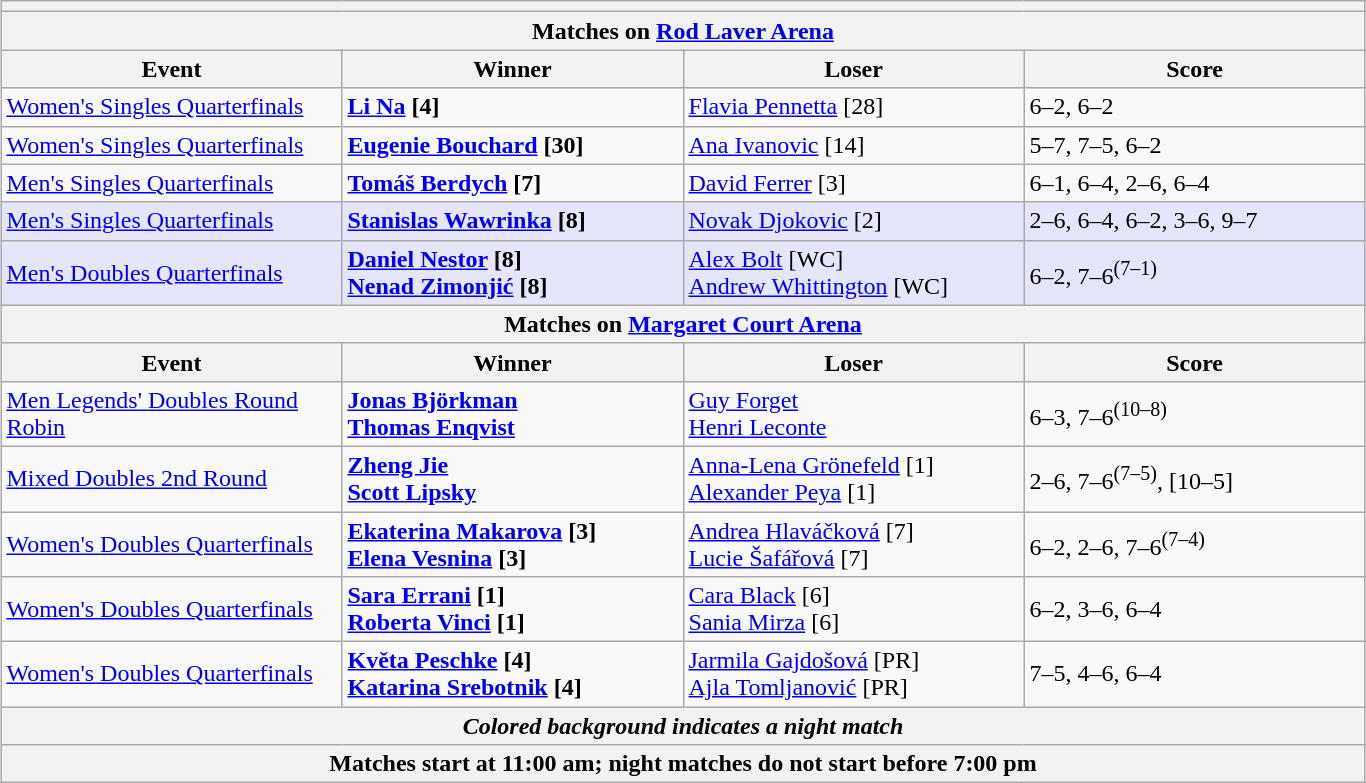<table class="wikitable collapsible uncollapsed" style="margin:1em auto;">
<tr>
<th colspan=4></th>
</tr>
<tr>
<th colspan=4><strong>Matches on <a href='#'>Rod Laver Arena</a></strong></th>
</tr>
<tr>
<th style="width:220px;">Event</th>
<th style="width:220px;">Winner</th>
<th style="width:220px;">Loser</th>
<th style="width:220px;">Score</th>
</tr>
<tr>
<td><a href='#'>Women's Singles Quarterfinals</a></td>
<td><strong> <a href='#'>Li Na</a> [4]</strong></td>
<td> <a href='#'>Flavia Pennetta</a> [28]</td>
<td>6–2, 6–2</td>
</tr>
<tr>
<td><a href='#'>Women's Singles Quarterfinals</a></td>
<td><strong> <a href='#'>Eugenie Bouchard</a> [30]</strong></td>
<td> <a href='#'>Ana Ivanovic</a> [14]</td>
<td>5–7, 7–5, 6–2</td>
</tr>
<tr>
<td><a href='#'>Men's Singles Quarterfinals</a></td>
<td><strong> <a href='#'>Tomáš Berdych</a> [7]</strong></td>
<td> <a href='#'>David Ferrer</a> [3]</td>
<td>6–1, 6–4, 2–6, 6–4</td>
</tr>
<tr bgcolor=lavender>
<td><a href='#'>Men's Singles Quarterfinals</a></td>
<td> <strong><a href='#'>Stanislas Wawrinka</a> [8]</strong></td>
<td> <a href='#'>Novak Djokovic</a> [2]</td>
<td>2–6, 6–4, 6–2, 3–6, 9–7</td>
</tr>
<tr bgcolor=lavender>
<td><a href='#'>Men's Doubles Quarterfinals</a></td>
<td><strong> <a href='#'>Daniel Nestor</a> [8] <br>  <a href='#'>Nenad Zimonjić</a> [8]</strong></td>
<td> <a href='#'>Alex Bolt</a> [WC] <br>  <a href='#'>Andrew Whittington</a> [WC]</td>
<td>6–2, 7–6<sup>(7–1)</sup></td>
</tr>
<tr>
<th colspan=4><strong>Matches on <a href='#'>Margaret Court Arena</a></strong></th>
</tr>
<tr>
<th style="width:220px;">Event</th>
<th style="width:220px;">Winner</th>
<th style="width:220px;">Loser</th>
<th style="width:220px;">Score</th>
</tr>
<tr>
<td><a href='#'>Men Legends' Doubles Round Robin</a></td>
<td><strong> <a href='#'>Jonas Björkman</a> <br>  <a href='#'>Thomas Enqvist</a></strong></td>
<td> <a href='#'>Guy Forget</a> <br>  <a href='#'>Henri Leconte</a></td>
<td>6–3, 7–6<sup>(10–8)</sup></td>
</tr>
<tr>
<td><a href='#'>Mixed Doubles 2nd Round</a></td>
<td><strong> <a href='#'>Zheng Jie</a> <br>  <a href='#'>Scott Lipsky</a></strong></td>
<td> <a href='#'>Anna-Lena Grönefeld</a> [1] <br>  <a href='#'>Alexander Peya</a> [1]</td>
<td>2–6, 7–6<sup>(7–5)</sup>, [10–5]</td>
</tr>
<tr>
<td><a href='#'>Women's Doubles Quarterfinals</a></td>
<td><strong> <a href='#'>Ekaterina Makarova</a> [3] <br>  <a href='#'>Elena Vesnina</a> [3]</strong></td>
<td> <a href='#'>Andrea Hlaváčková</a> [7] <br>  <a href='#'>Lucie Šafářová</a> [7]</td>
<td>6–2, 2–6, 7–6<sup>(7–4)</sup></td>
</tr>
<tr>
<td><a href='#'>Women's Doubles Quarterfinals</a></td>
<td> <strong><a href='#'>Sara Errani</a> [1] <br>  <a href='#'>Roberta Vinci</a> [1]</strong></td>
<td> <a href='#'>Cara Black</a> [6] <br>  <a href='#'>Sania Mirza</a> [6]</td>
<td>6–2, 3–6, 6–4</td>
</tr>
<tr>
<td><a href='#'>Women's Doubles Quarterfinals</a></td>
<td> <strong><a href='#'>Květa Peschke</a> [4] <br>  <a href='#'>Katarina Srebotnik</a> [4]</strong></td>
<td> <a href='#'>Jarmila Gajdošová</a> [PR] <br>  <a href='#'>Ajla Tomljanović</a> [PR]</td>
<td>7–5, 4–6, 6–4</td>
</tr>
<tr>
<th colspan=4><em>Colored background indicates a night match</em></th>
</tr>
<tr>
<th colspan=4>Matches start at 11:00 am; night matches do not start before 7:00 pm</th>
</tr>
</table>
